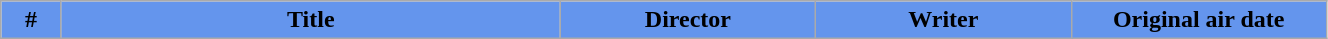<table class="wikitable plainrowheaders" style="width:70%; background:#fff;">
<tr>
<th style="background:#6495ed; width:30px;">#</th>
<th style="background:#6495ed; width:300px;">Title</th>
<th style="background:#6495ed; width:150px;">Director</th>
<th style="background:#6495ed; width:150px;">Writer</th>
<th style="background:#6495ed; width:150px;">Original air date<br>




</th>
</tr>
</table>
